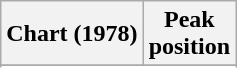<table class="wikitable sortable plainrowheaders">
<tr>
<th>Chart (1978)</th>
<th>Peak<br>position</th>
</tr>
<tr>
</tr>
<tr>
</tr>
</table>
